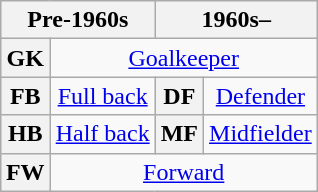<table class="wikitable plainrowheaders" style="text-align:center;margin-left:1em;float:right">
<tr>
<th colspan="2" scope="col">Pre-1960s</th>
<th colspan="2" scope="col">1960s–</th>
</tr>
<tr>
<th>GK</th>
<td colspan="3"><a href='#'>Goalkeeper</a></td>
</tr>
<tr>
<th>FB</th>
<td><a href='#'>Full back</a></td>
<th>DF</th>
<td><a href='#'>Defender</a></td>
</tr>
<tr>
<th>HB</th>
<td><a href='#'>Half back</a></td>
<th>MF</th>
<td><a href='#'>Midfielder</a></td>
</tr>
<tr>
<th>FW</th>
<td colspan="3"><a href='#'>Forward</a></td>
</tr>
</table>
